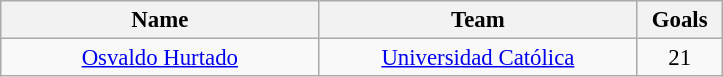<table class="wikitable" style="font-size:95%; text-align:center;">
<tr>
<th width="205">Name</th>
<th width="205">Team</th>
<th width="50">Goals</th>
</tr>
<tr>
<td> <a href='#'>Osvaldo Hurtado</a></td>
<td><a href='#'>Universidad Católica</a></td>
<td>21</td>
</tr>
</table>
